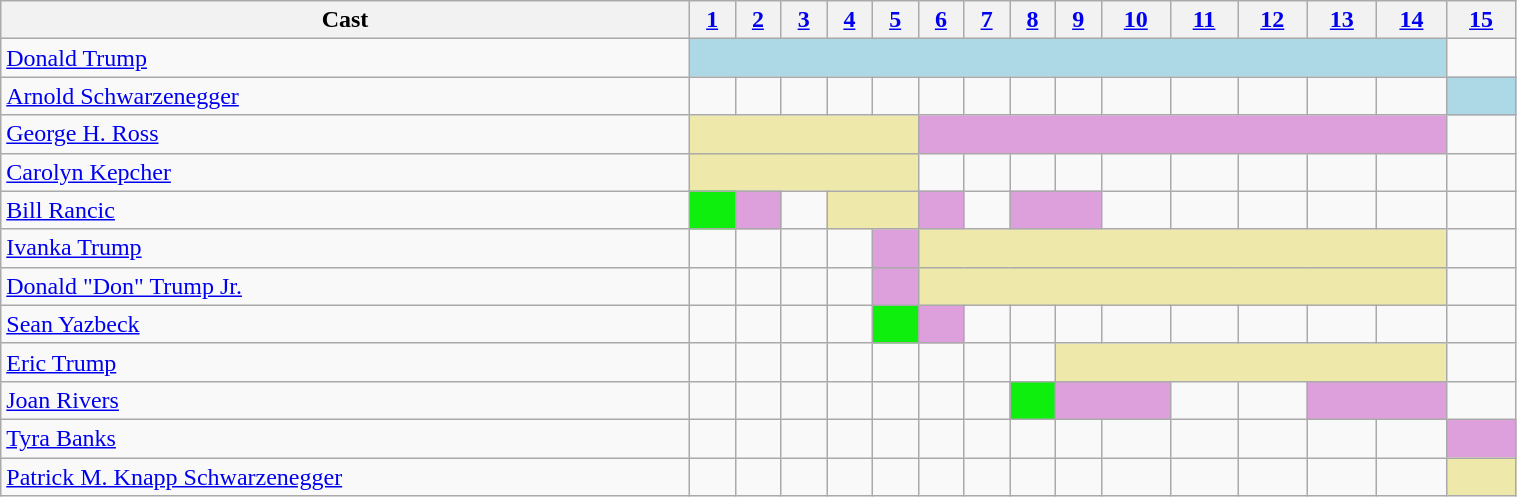<table class="wikitable" style="width: 80%;">
<tr>
<th>Cast</th>
<th><a href='#'>1</a></th>
<th><a href='#'>2</a></th>
<th><a href='#'>3</a></th>
<th><a href='#'>4</a></th>
<th><a href='#'>5</a></th>
<th><a href='#'>6</a></th>
<th><a href='#'>7</a></th>
<th><a href='#'>8</a></th>
<th><a href='#'>9</a></th>
<th><a href='#'>10</a></th>
<th><a href='#'>11</a></th>
<th><a href='#'>12</a></th>
<th><a href='#'>13</a></th>
<th><a href='#'>14</a></th>
<th><a href='#'>15</a></th>
</tr>
<tr>
<td><a href='#'>Donald Trump</a></td>
<td colspan=14 style="text-align:center; background:#ADD8E6;"></td>
<td></td>
</tr>
<tr>
<td><a href='#'>Arnold Schwarzenegger</a></td>
<td></td>
<td></td>
<td></td>
<td></td>
<td></td>
<td></td>
<td></td>
<td></td>
<td></td>
<td></td>
<td></td>
<td></td>
<td></td>
<td></td>
<td style="text-align:center; background:#add8e6;"></td>
</tr>
<tr>
<td><a href='#'>George H. Ross</a></td>
<td colspan="5" style="text-align:center; background:#EEE8AA;"></td>
<td colspan="9" style="text-align:center; background:plum;"></td>
<td></td>
</tr>
<tr>
<td><a href='#'>Carolyn Kepcher</a></td>
<td colspan="5" style="text-align:center; background:#EEE8AA;"></td>
<td></td>
<td></td>
<td></td>
<td></td>
<td></td>
<td></td>
<td></td>
<td></td>
<td></td>
<td></td>
</tr>
<tr>
<td><a href='#'>Bill Rancic</a></td>
<td style="text-align:center; background:#0eef0e;"></td>
<td style="text-align:center; background:plum;"></td>
<td></td>
<td colspan="2" style="text-align:center; background:#EEE8AA;"></td>
<td style="text-align:center; background:plum;"></td>
<td></td>
<td colspan="2" style="text-align:center; background:plum;"></td>
<td></td>
<td></td>
<td></td>
<td></td>
<td></td>
<td></td>
</tr>
<tr>
<td><a href='#'>Ivanka Trump</a></td>
<td></td>
<td></td>
<td></td>
<td></td>
<td style="text-align:center; background:plum;"></td>
<td colspan="9" style="text-align:center; background:#EEE8AA;"></td>
<td></td>
</tr>
<tr>
<td><a href='#'>Donald "Don" Trump Jr.</a></td>
<td></td>
<td></td>
<td></td>
<td></td>
<td style="text-align:center; background:plum;"></td>
<td colspan="9" style="text-align:center; background:#EEE8AA;"></td>
<td></td>
</tr>
<tr>
<td><a href='#'>Sean Yazbeck</a></td>
<td></td>
<td></td>
<td></td>
<td></td>
<td style="text-align:center; background:#0eef0e;"></td>
<td style="text-align:center; background:plum;"></td>
<td></td>
<td></td>
<td></td>
<td></td>
<td></td>
<td></td>
<td></td>
<td></td>
<td></td>
</tr>
<tr>
<td><a href='#'>Eric Trump</a></td>
<td></td>
<td></td>
<td></td>
<td></td>
<td></td>
<td></td>
<td></td>
<td></td>
<td colspan="6" style="text-align:center; background:#EEE8AA;"></td>
<td></td>
</tr>
<tr>
<td><a href='#'>Joan Rivers</a></td>
<td></td>
<td></td>
<td></td>
<td></td>
<td></td>
<td></td>
<td></td>
<td style="text-align:center; background:#0eef0e;"></td>
<td colspan="2" style="text-align:center; background:plum;"></td>
<td></td>
<td></td>
<td colspan="2" style="text-align:center; background:plum;"></td>
<td></td>
</tr>
<tr>
<td><a href='#'>Tyra Banks</a></td>
<td></td>
<td></td>
<td></td>
<td></td>
<td></td>
<td></td>
<td></td>
<td></td>
<td></td>
<td></td>
<td></td>
<td></td>
<td></td>
<td></td>
<td style="text-align:center; background:plum;"></td>
</tr>
<tr>
<td><a href='#'>Patrick M. Knapp Schwarzenegger</a></td>
<td></td>
<td></td>
<td></td>
<td></td>
<td></td>
<td></td>
<td></td>
<td></td>
<td></td>
<td></td>
<td></td>
<td></td>
<td></td>
<td></td>
<td style="text-align:center; background:#eee8aa;"></td>
</tr>
</table>
